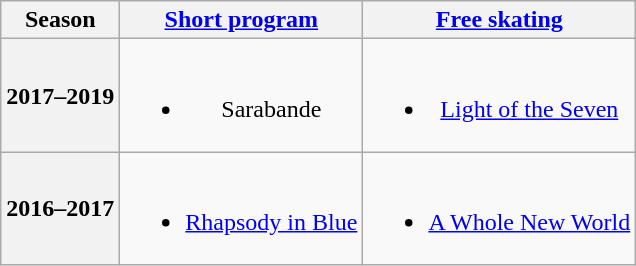<table class=wikitable style=text-align:center>
<tr>
<th>Season</th>
<th><a href='#'>Short program</a></th>
<th><a href='#'>Free skating</a></th>
</tr>
<tr>
<th>2017–2019 <br> </th>
<td><br><ul><li>Sarabande <br></li></ul></td>
<td><br><ul><li><a href='#'>Light of the Seven</a> <br></li></ul></td>
</tr>
<tr>
<th>2016–2017 <br> </th>
<td><br><ul><li><a href='#'>Rhapsody in Blue</a> <br></li></ul></td>
<td><br><ul><li><a href='#'>A Whole New World</a> <br></li></ul></td>
</tr>
</table>
